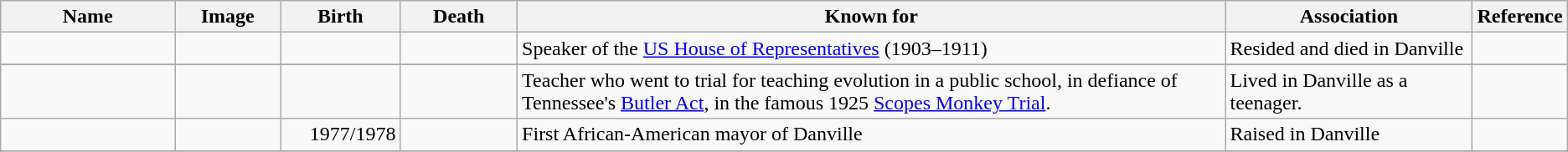<table class="wikitable sortable">
<tr>
<th scope="col" width="140">Name</th>
<th scope="col" width="80" class="unsortable">Image</th>
<th scope="col" width="90">Birth</th>
<th scope="col" width="90">Death</th>
<th scope="col" width="600" class="unsortable">Known for</th>
<th scope="col" width="200" class="unsortable">Association</th>
<th scope="col" width="30" class="unsortable">Reference</th>
</tr>
<tr>
<td></td>
<td></td>
<td align=right></td>
<td align=right></td>
<td>Speaker of the <a href='#'>US House of Representatives</a> (1903–1911)</td>
<td>Resided and died in Danville</td>
<td align="center"></td>
</tr>
<tr>
</tr>
<tr>
<td></td>
<td></td>
<td align=right></td>
<td align=right></td>
<td>Teacher who went to trial for teaching evolution in a public school, in defiance of Tennessee's <a href='#'>Butler Act</a>, in the famous 1925 <a href='#'>Scopes Monkey Trial</a>.</td>
<td>Lived in Danville as a teenager.</td>
<td align="center"></td>
</tr>
<tr>
<td></td>
<td></td>
<td align=right>1977/1978</td>
<td align=right></td>
<td>First African-American mayor of Danville</td>
<td>Raised in Danville</td>
<td align="center"></td>
</tr>
<tr>
</tr>
</table>
